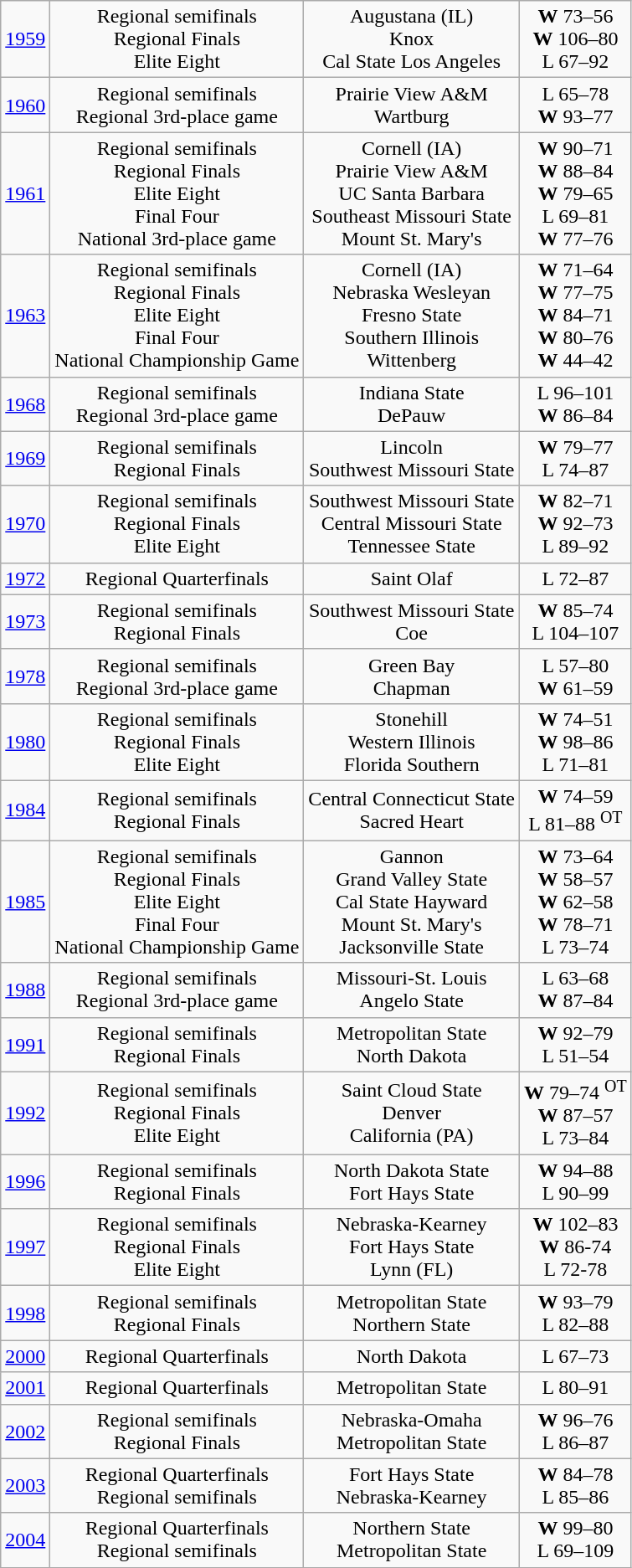<table class="wikitable">
<tr align="center">
<td><a href='#'>1959</a></td>
<td>Regional semifinals<br>Regional Finals<br>Elite Eight</td>
<td>Augustana (IL)<br>Knox<br>Cal State Los Angeles</td>
<td><strong>W</strong> 73–56<br><strong>W</strong> 106–80<br>L 67–92</td>
</tr>
<tr align="center">
<td><a href='#'>1960</a></td>
<td>Regional semifinals<br>Regional 3rd-place game</td>
<td>Prairie View A&M<br>Wartburg</td>
<td>L 65–78<br><strong>W</strong> 93–77</td>
</tr>
<tr align="center">
<td><a href='#'>1961</a></td>
<td>Regional semifinals<br>Regional Finals<br>Elite Eight<br>Final Four<br>National 3rd-place game</td>
<td>Cornell (IA)<br>Prairie View A&M<br>UC Santa Barbara<br>Southeast Missouri State<br>Mount St. Mary's</td>
<td><strong>W</strong> 90–71<br><strong>W</strong> 88–84<br><strong>W</strong> 79–65<br>L 69–81<br><strong>W</strong> 77–76</td>
</tr>
<tr align="center">
<td><a href='#'>1963</a></td>
<td>Regional semifinals<br>Regional Finals<br>Elite Eight<br>Final Four<br>National Championship Game</td>
<td>Cornell (IA)<br>Nebraska Wesleyan<br>Fresno State<br>Southern Illinois<br>Wittenberg</td>
<td><strong>W</strong> 71–64<br><strong>W</strong> 77–75<br><strong>W</strong> 84–71<br><strong>W</strong> 80–76<br><strong>W</strong> 44–42</td>
</tr>
<tr align="center">
<td><a href='#'>1968</a></td>
<td>Regional semifinals<br>Regional 3rd-place game</td>
<td>Indiana State<br>DePauw</td>
<td>L 96–101<br><strong>W</strong> 86–84</td>
</tr>
<tr align="center">
<td><a href='#'>1969</a></td>
<td>Regional semifinals<br>Regional Finals</td>
<td>Lincoln<br>Southwest Missouri State</td>
<td><strong>W</strong> 79–77<br>L 74–87</td>
</tr>
<tr align="center">
<td><a href='#'>1970</a></td>
<td>Regional semifinals<br>Regional Finals<br>Elite Eight</td>
<td>Southwest Missouri State<br>Central Missouri State<br>Tennessee State</td>
<td><strong>W</strong> 82–71<br><strong>W</strong> 92–73<br>L 89–92</td>
</tr>
<tr align="center">
<td><a href='#'>1972</a></td>
<td>Regional Quarterfinals</td>
<td>Saint Olaf</td>
<td>L 72–87</td>
</tr>
<tr align="center">
<td><a href='#'>1973</a></td>
<td>Regional semifinals<br>Regional Finals</td>
<td>Southwest Missouri State<br>Coe</td>
<td><strong>W</strong> 85–74<br>L 104–107</td>
</tr>
<tr align="center">
<td><a href='#'>1978</a></td>
<td>Regional semifinals<br>Regional 3rd-place game</td>
<td>Green Bay<br>Chapman</td>
<td>L 57–80<br><strong>W</strong> 61–59</td>
</tr>
<tr align="center">
<td><a href='#'>1980</a></td>
<td>Regional semifinals<br>Regional Finals<br>Elite Eight</td>
<td>Stonehill<br>Western Illinois<br>Florida Southern</td>
<td><strong>W</strong> 74–51<br><strong>W</strong> 98–86<br>L 71–81</td>
</tr>
<tr align="center">
<td><a href='#'>1984</a></td>
<td>Regional semifinals<br>Regional Finals</td>
<td>Central Connecticut State<br>Sacred Heart</td>
<td><strong>W</strong> 74–59<br>L 81–88 <sup>OT</sup></td>
</tr>
<tr align="center">
<td><a href='#'>1985</a></td>
<td>Regional semifinals<br>Regional Finals<br>Elite Eight<br>Final Four<br>National Championship Game</td>
<td>Gannon<br>Grand Valley State<br>Cal State Hayward<br>Mount St. Mary's<br>Jacksonville State</td>
<td><strong>W</strong> 73–64<br><strong>W</strong> 58–57<br><strong>W</strong> 62–58<br><strong>W</strong> 78–71<br>L 73–74</td>
</tr>
<tr align="center">
<td><a href='#'>1988</a></td>
<td>Regional semifinals<br>Regional 3rd-place game</td>
<td>Missouri-St. Louis<br>Angelo State</td>
<td>L 63–68<br><strong>W</strong> 87–84</td>
</tr>
<tr align="center">
<td><a href='#'>1991</a></td>
<td>Regional semifinals<br>Regional Finals</td>
<td>Metropolitan State<br>North Dakota</td>
<td><strong>W</strong> 92–79<br>L 51–54</td>
</tr>
<tr align="center">
<td><a href='#'>1992</a></td>
<td>Regional semifinals<br>Regional Finals<br>Elite Eight</td>
<td>Saint Cloud State<br>Denver<br>California (PA)</td>
<td><strong>W</strong> 79–74 <sup>OT</sup><br><strong>W</strong> 87–57<br>L 73–84</td>
</tr>
<tr align="center">
<td><a href='#'>1996</a></td>
<td>Regional semifinals<br>Regional Finals</td>
<td>North Dakota State<br>Fort Hays State</td>
<td><strong>W</strong> 94–88<br>L 90–99</td>
</tr>
<tr align="center">
<td><a href='#'>1997</a></td>
<td>Regional semifinals<br>Regional Finals<br>Elite Eight</td>
<td>Nebraska-Kearney<br>Fort Hays State<br>Lynn (FL)</td>
<td><strong>W</strong> 102–83<br><strong>W</strong> 86-74<br>L 72-78</td>
</tr>
<tr align="center">
<td><a href='#'>1998</a></td>
<td>Regional semifinals<br>Regional Finals</td>
<td>Metropolitan State<br>Northern State</td>
<td><strong>W</strong> 93–79<br>L 82–88</td>
</tr>
<tr align="center">
<td><a href='#'>2000</a></td>
<td>Regional Quarterfinals</td>
<td>North Dakota</td>
<td>L 67–73</td>
</tr>
<tr align="center">
<td><a href='#'>2001</a></td>
<td>Regional Quarterfinals</td>
<td>Metropolitan State</td>
<td>L 80–91</td>
</tr>
<tr align="center">
<td><a href='#'>2002</a></td>
<td>Regional semifinals<br>Regional Finals</td>
<td>Nebraska-Omaha<br>Metropolitan State</td>
<td><strong>W</strong> 96–76<br>L 86–87</td>
</tr>
<tr align="center">
<td><a href='#'>2003</a></td>
<td>Regional Quarterfinals<br>Regional semifinals</td>
<td>Fort Hays State<br>Nebraska-Kearney</td>
<td><strong>W</strong> 84–78<br>L 85–86</td>
</tr>
<tr align="center">
<td><a href='#'>2004</a></td>
<td>Regional Quarterfinals<br>Regional semifinals</td>
<td>Northern State<br>Metropolitan State</td>
<td><strong>W</strong> 99–80<br>L 69–109</td>
</tr>
</table>
